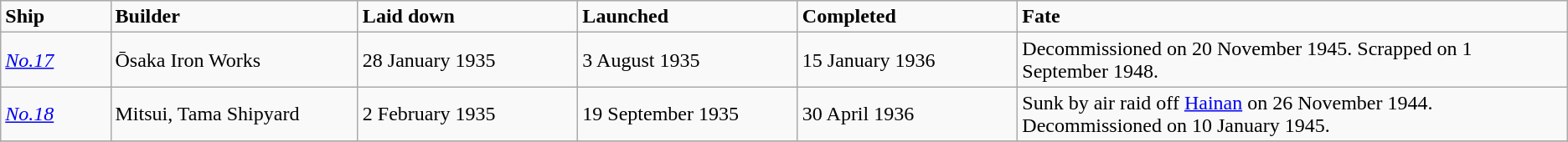<table class="wikitable">
<tr>
<td width="4%"><strong>Ship</strong></td>
<td width="9%"><strong>Builder</strong></td>
<td width="8%" bgcolor=><strong>Laid down</strong></td>
<td width="8%" bgcolor=><strong>Launched</strong></td>
<td width="8%" bgcolor=><strong>Completed</strong></td>
<td width="20%" bgcolor=><strong>Fate</strong></td>
</tr>
<tr>
<td><a href='#'><em>No.17</em></a></td>
<td>Ōsaka Iron Works</td>
<td>28 January 1935</td>
<td>3 August 1935</td>
<td>15 January 1936</td>
<td>Decommissioned on 20 November 1945. Scrapped on 1 September 1948.</td>
</tr>
<tr>
<td><a href='#'><em>No.18</em></a></td>
<td>Mitsui, Tama Shipyard</td>
<td>2 February 1935</td>
<td>19 September 1935</td>
<td>30 April 1936</td>
<td>Sunk by air raid off <a href='#'>Hainan</a>  on 26 November 1944. Decommissioned on 10 January 1945.</td>
</tr>
<tr>
</tr>
</table>
